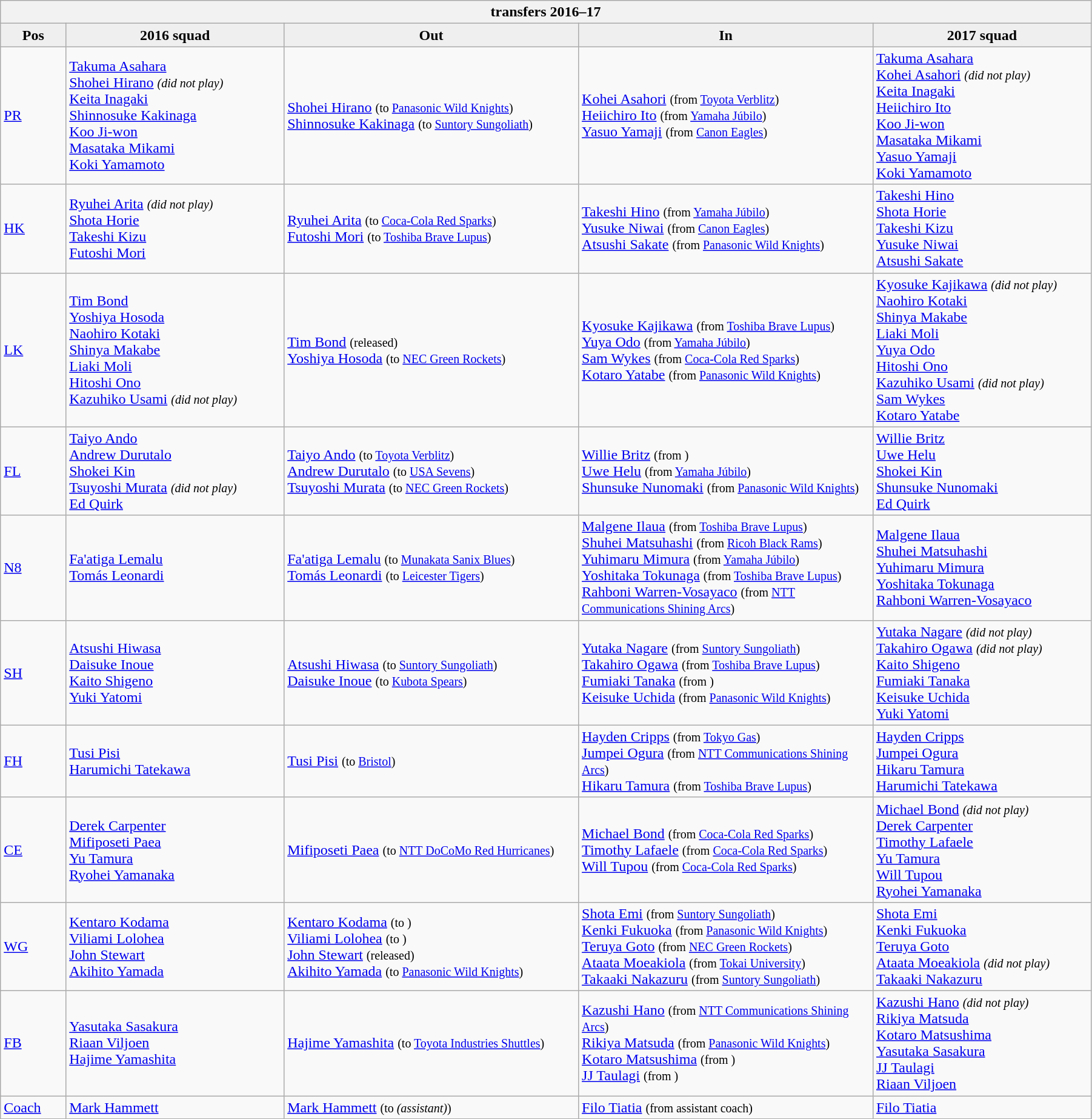<table class="wikitable" style="text-align: left; width:95%">
<tr>
<th colspan="100%"> transfers 2016–17</th>
</tr>
<tr>
<th style="background:#efefef; width:6%;">Pos</th>
<th style="background:#efefef; width:20%;">2016 squad</th>
<th style="background:#efefef; width:27%;">Out</th>
<th style="background:#efefef; width:27%;">In</th>
<th style="background:#efefef; width:20%;">2017 squad</th>
</tr>
<tr>
<td><a href='#'>PR</a></td>
<td> <a href='#'>Takuma Asahara</a><br> <a href='#'>Shohei Hirano</a> <small><em>(did not play)</em></small> <br> <a href='#'>Keita Inagaki</a> <br> <a href='#'>Shinnosuke Kakinaga</a> <br> <a href='#'>Koo Ji-won</a> <br> <a href='#'>Masataka Mikami</a> <br> <a href='#'>Koki Yamamoto</a></td>
<td>  <a href='#'>Shohei Hirano</a> <small>(to <a href='#'>Panasonic Wild Knights</a>)</small> <br>  <a href='#'>Shinnosuke Kakinaga</a> <small>(to <a href='#'>Suntory Sungoliath</a>)</small></td>
<td>  <a href='#'>Kohei Asahori</a> <small>(from <a href='#'>Toyota Verblitz</a>)</small> <br>  <a href='#'>Heiichiro Ito</a> <small>(from <a href='#'>Yamaha Júbilo</a>)</small> <br>  <a href='#'>Yasuo Yamaji</a> <small>(from <a href='#'>Canon Eagles</a>)</small></td>
<td> <a href='#'>Takuma Asahara</a> <br> <a href='#'>Kohei Asahori</a> <small><em>(did not play)</em></small> <br> <a href='#'>Keita Inagaki</a> <br> <a href='#'>Heiichiro Ito</a> <br> <a href='#'>Koo Ji-won</a> <br> <a href='#'>Masataka Mikami</a> <br> <a href='#'>Yasuo Yamaji</a> <br> <a href='#'>Koki Yamamoto</a></td>
</tr>
<tr>
<td><a href='#'>HK</a></td>
<td> <a href='#'>Ryuhei Arita</a> <small><em>(did not play)</em></small> <br> <a href='#'>Shota Horie</a> <br> <a href='#'>Takeshi Kizu</a> <br> <a href='#'>Futoshi Mori</a></td>
<td>  <a href='#'>Ryuhei Arita</a> <small>(to <a href='#'>Coca-Cola Red Sparks</a>)</small> <br>  <a href='#'>Futoshi Mori</a> <small>(to <a href='#'>Toshiba Brave Lupus</a>)</small></td>
<td>  <a href='#'>Takeshi Hino</a> <small>(from <a href='#'>Yamaha Júbilo</a>)</small> <br>  <a href='#'>Yusuke Niwai</a> <small>(from <a href='#'>Canon Eagles</a>)</small> <br>  <a href='#'>Atsushi Sakate</a> <small>(from <a href='#'>Panasonic Wild Knights</a>)</small></td>
<td> <a href='#'>Takeshi Hino</a> <br> <a href='#'>Shota Horie</a> <br> <a href='#'>Takeshi Kizu</a> <br> <a href='#'>Yusuke Niwai</a> <br> <a href='#'>Atsushi Sakate</a></td>
</tr>
<tr>
<td><a href='#'>LK</a></td>
<td> <a href='#'>Tim Bond</a> <br> <a href='#'>Yoshiya Hosoda</a> <br> <a href='#'>Naohiro Kotaki</a> <br> <a href='#'>Shinya Makabe</a> <br> <a href='#'>Liaki Moli</a> <br> <a href='#'>Hitoshi Ono</a> <br> <a href='#'>Kazuhiko Usami</a> <small><em>(did not play)</em></small></td>
<td>  <a href='#'>Tim Bond</a> <small>(released)</small> <br>  <a href='#'>Yoshiya Hosoda</a> <small>(to <a href='#'>NEC Green Rockets</a>)</small></td>
<td>  <a href='#'>Kyosuke Kajikawa</a> <small>(from <a href='#'>Toshiba Brave Lupus</a>)</small> <br>  <a href='#'>Yuya Odo</a> <small>(from <a href='#'>Yamaha Júbilo</a>)</small> <br>  <a href='#'>Sam Wykes</a> <small>(from <a href='#'>Coca-Cola Red Sparks</a>)</small> <br>  <a href='#'>Kotaro Yatabe</a> <small>(from <a href='#'>Panasonic Wild Knights</a>)</small></td>
<td> <a href='#'>Kyosuke Kajikawa</a> <small><em>(did not play)</em></small> <br> <a href='#'>Naohiro Kotaki</a> <br> <a href='#'>Shinya Makabe</a> <br> <a href='#'>Liaki Moli</a> <br> <a href='#'>Yuya Odo</a> <br> <a href='#'>Hitoshi Ono</a> <br> <a href='#'>Kazuhiko Usami</a> <small><em>(did not play)</em></small> <br> <a href='#'>Sam Wykes</a> <br> <a href='#'>Kotaro Yatabe</a></td>
</tr>
<tr>
<td><a href='#'>FL</a></td>
<td> <a href='#'>Taiyo Ando</a> <br> <a href='#'>Andrew Durutalo</a> <br> <a href='#'>Shokei Kin</a> <br> <a href='#'>Tsuyoshi Murata</a> <small><em>(did not play)</em></small> <br> <a href='#'>Ed Quirk</a></td>
<td>  <a href='#'>Taiyo Ando</a> <small>(to <a href='#'>Toyota Verblitz</a>)</small> <br>  <a href='#'>Andrew Durutalo</a> <small>(to  <a href='#'>USA Sevens</a>)</small> <br>  <a href='#'>Tsuyoshi Murata</a> <small>(to <a href='#'>NEC Green Rockets</a>)</small></td>
<td>  <a href='#'>Willie Britz</a> <small>(from )</small> <br>  <a href='#'>Uwe Helu</a> <small>(from <a href='#'>Yamaha Júbilo</a>)</small> <br>  <a href='#'>Shunsuke Nunomaki</a> <small>(from <a href='#'>Panasonic Wild Knights</a>)</small></td>
<td> <a href='#'>Willie Britz</a> <br> <a href='#'>Uwe Helu</a> <br> <a href='#'>Shokei Kin</a> <br> <a href='#'>Shunsuke Nunomaki</a> <br> <a href='#'>Ed Quirk</a></td>
</tr>
<tr>
<td><a href='#'>N8</a></td>
<td> <a href='#'>Fa'atiga Lemalu</a> <br> <a href='#'>Tomás Leonardi</a></td>
<td>  <a href='#'>Fa'atiga Lemalu</a> <small>(to <a href='#'>Munakata Sanix Blues</a>)</small> <br>  <a href='#'>Tomás Leonardi</a> <small>(to  <a href='#'>Leicester Tigers</a>)</small></td>
<td>  <a href='#'>Malgene Ilaua</a> <small>(from <a href='#'>Toshiba Brave Lupus</a>)</small> <br>  <a href='#'>Shuhei Matsuhashi</a> <small>(from <a href='#'>Ricoh Black Rams</a>)</small> <br>  <a href='#'>Yuhimaru Mimura</a> <small>(from <a href='#'>Yamaha Júbilo</a>)</small> <br>  <a href='#'>Yoshitaka Tokunaga</a> <small>(from <a href='#'>Toshiba Brave Lupus</a>)</small> <br>  <a href='#'>Rahboni Warren-Vosayaco</a> <small>(from <a href='#'>NTT Communications Shining Arcs</a>)</small></td>
<td> <a href='#'>Malgene Ilaua</a> <br> <a href='#'>Shuhei Matsuhashi</a> <br> <a href='#'>Yuhimaru Mimura</a> <br> <a href='#'>Yoshitaka Tokunaga</a> <br> <a href='#'>Rahboni Warren-Vosayaco</a></td>
</tr>
<tr>
<td><a href='#'>SH</a></td>
<td> <a href='#'>Atsushi Hiwasa</a> <br> <a href='#'>Daisuke Inoue</a> <br> <a href='#'>Kaito Shigeno</a> <br> <a href='#'>Yuki Yatomi</a></td>
<td>  <a href='#'>Atsushi Hiwasa</a> <small>(to <a href='#'>Suntory Sungoliath</a>)</small> <br>  <a href='#'>Daisuke Inoue</a> <small>(to <a href='#'>Kubota Spears</a>)</small></td>
<td>  <a href='#'>Yutaka Nagare</a> <small>(from <a href='#'>Suntory Sungoliath</a>)</small> <br>  <a href='#'>Takahiro Ogawa</a> <small>(from <a href='#'>Toshiba Brave Lupus</a>)</small> <br>  <a href='#'>Fumiaki Tanaka</a> <small>(from )</small> <br>  <a href='#'>Keisuke Uchida</a> <small>(from <a href='#'>Panasonic Wild Knights</a>)</small></td>
<td> <a href='#'>Yutaka Nagare</a> <small><em>(did not play)</em></small> <br> <a href='#'>Takahiro Ogawa</a> <small><em>(did not play)</em></small> <br> <a href='#'>Kaito Shigeno</a> <br> <a href='#'>Fumiaki Tanaka</a> <br> <a href='#'>Keisuke Uchida</a> <br> <a href='#'>Yuki Yatomi</a></td>
</tr>
<tr>
<td><a href='#'>FH</a></td>
<td> <a href='#'>Tusi Pisi</a> <br> <a href='#'>Harumichi Tatekawa</a></td>
<td>  <a href='#'>Tusi Pisi</a> <small>(to  <a href='#'>Bristol</a>)</small></td>
<td>  <a href='#'>Hayden Cripps</a> <small>(from <a href='#'>Tokyo Gas</a>)</small> <br>  <a href='#'>Jumpei Ogura</a> <small>(from <a href='#'>NTT Communications Shining Arcs</a>)</small> <br>  <a href='#'>Hikaru Tamura</a> <small>(from <a href='#'>Toshiba Brave Lupus</a>)</small></td>
<td> <a href='#'>Hayden Cripps</a> <br> <a href='#'>Jumpei Ogura</a> <br> <a href='#'>Hikaru Tamura</a> <br> <a href='#'>Harumichi Tatekawa</a></td>
</tr>
<tr>
<td><a href='#'>CE</a></td>
<td> <a href='#'>Derek Carpenter</a> <br> <a href='#'>Mifiposeti Paea</a> <br> <a href='#'>Yu Tamura</a> <br> <a href='#'>Ryohei Yamanaka</a></td>
<td>  <a href='#'>Mifiposeti Paea</a> <small>(to <a href='#'>NTT DoCoMo Red Hurricanes</a>)</small></td>
<td>  <a href='#'>Michael Bond</a> <small>(from <a href='#'>Coca-Cola Red Sparks</a>)</small> <br>  <a href='#'>Timothy Lafaele</a> <small>(from <a href='#'>Coca-Cola Red Sparks</a>)</small> <br>  <a href='#'>Will Tupou</a> <small>(from <a href='#'>Coca-Cola Red Sparks</a>)</small></td>
<td> <a href='#'>Michael Bond</a> <small><em>(did not play)</em></small> <br> <a href='#'>Derek Carpenter</a> <br> <a href='#'>Timothy Lafaele</a> <br> <a href='#'>Yu Tamura</a> <br> <a href='#'>Will Tupou</a> <br> <a href='#'>Ryohei Yamanaka</a></td>
</tr>
<tr>
<td><a href='#'>WG</a></td>
<td> <a href='#'>Kentaro Kodama</a> <br> <a href='#'>Viliami Lolohea</a> <br> <a href='#'>John Stewart</a> <br> <a href='#'>Akihito Yamada</a></td>
<td>  <a href='#'>Kentaro Kodama</a> <small>(to )</small> <br>  <a href='#'>Viliami Lolohea</a> <small>(to )</small> <br>  <a href='#'>John Stewart</a> <small>(released)</small> <br>  <a href='#'>Akihito Yamada</a> <small>(to <a href='#'>Panasonic Wild Knights</a>)</small></td>
<td>  <a href='#'>Shota Emi</a> <small>(from <a href='#'>Suntory Sungoliath</a>)</small> <br>  <a href='#'>Kenki Fukuoka</a> <small>(from <a href='#'>Panasonic Wild Knights</a>)</small> <br>  <a href='#'>Teruya Goto</a> <small>(from <a href='#'>NEC Green Rockets</a>)</small> <br>  <a href='#'>Ataata Moeakiola</a> <small>(from <a href='#'>Tokai University</a>)</small> <br>  <a href='#'>Takaaki Nakazuru</a> <small>(from <a href='#'>Suntory Sungoliath</a>)</small></td>
<td> <a href='#'>Shota Emi</a> <br> <a href='#'>Kenki Fukuoka</a> <br> <a href='#'>Teruya Goto</a> <br> <a href='#'>Ataata Moeakiola</a> <small><em>(did not play)</em></small> <br> <a href='#'>Takaaki Nakazuru</a></td>
</tr>
<tr>
<td><a href='#'>FB</a></td>
<td> <a href='#'>Yasutaka Sasakura</a> <br> <a href='#'>Riaan Viljoen</a> <br> <a href='#'>Hajime Yamashita</a></td>
<td>  <a href='#'>Hajime Yamashita</a> <small>(to <a href='#'>Toyota Industries Shuttles</a>)</small></td>
<td>  <a href='#'>Kazushi Hano</a> <small>(from <a href='#'>NTT Communications Shining Arcs</a>)</small> <br>  <a href='#'>Rikiya Matsuda</a> <small>(from <a href='#'>Panasonic Wild Knights</a>)</small> <br>  <a href='#'>Kotaro Matsushima</a> <small>(from )</small> <br>  <a href='#'>JJ Taulagi</a> <small>(from )</small></td>
<td> <a href='#'>Kazushi Hano</a> <small><em>(did not play)</em></small> <br> <a href='#'>Rikiya Matsuda</a> <br> <a href='#'>Kotaro Matsushima</a> <br> <a href='#'>Yasutaka Sasakura</a> <br> <a href='#'>JJ Taulagi</a> <br> <a href='#'>Riaan Viljoen</a></td>
</tr>
<tr>
<td><a href='#'>Coach</a></td>
<td> <a href='#'>Mark Hammett</a></td>
<td>  <a href='#'>Mark Hammett</a> <small>(to  <em>(assistant)</em>)</small></td>
<td>  <a href='#'>Filo Tiatia</a> <small>(from assistant coach)</small></td>
<td> <a href='#'>Filo Tiatia</a></td>
</tr>
</table>
